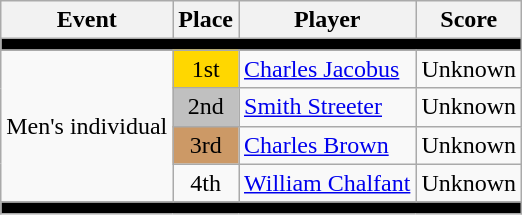<table class=wikitable style="text-align:center">
<tr>
<th>Event</th>
<th>Place</th>
<th>Player</th>
<th>Score</th>
</tr>
<tr bgcolor=black>
<td colspan=4></td>
</tr>
<tr align=center>
<td rowspan=4>Men's individual</td>
<td bgcolor=gold>1st</td>
<td align=left><a href='#'>Charles Jacobus</a></td>
<td>Unknown</td>
</tr>
<tr>
<td bgcolor=silver>2nd</td>
<td align=left><a href='#'>Smith Streeter</a></td>
<td>Unknown</td>
</tr>
<tr>
<td bgcolor=cc9966>3rd</td>
<td align=left><a href='#'>Charles Brown</a></td>
<td>Unknown</td>
</tr>
<tr>
<td>4th</td>
<td align=left><a href='#'>William Chalfant</a></td>
<td>Unknown</td>
</tr>
<tr bgcolor=black>
<td colspan=4></td>
</tr>
</table>
